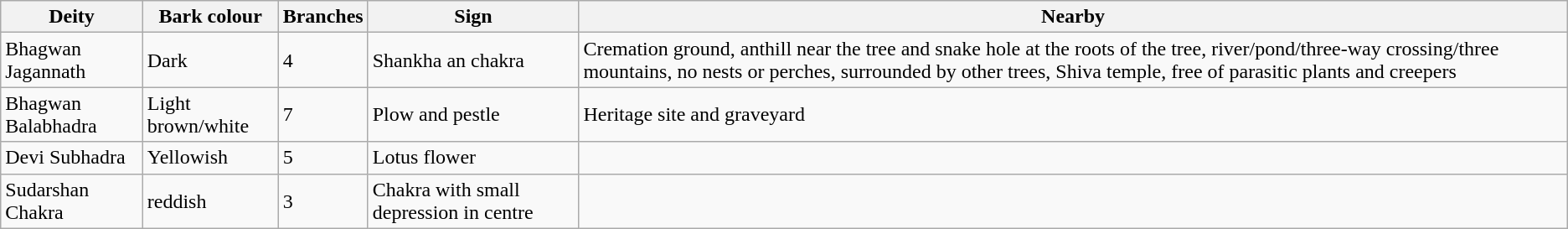<table class="wikitable">
<tr>
<th>Deity</th>
<th>Bark colour</th>
<th>Branches</th>
<th>Sign</th>
<th>Nearby</th>
</tr>
<tr>
<td>Bhagwan Jagannath</td>
<td>Dark</td>
<td>4</td>
<td>Shankha an chakra</td>
<td>Cremation ground, anthill near the tree and snake hole at the roots of the tree, river/pond/three-way crossing/three mountains, no nests or perches, surrounded by other trees, Shiva temple, free of parasitic plants and creepers</td>
</tr>
<tr>
<td>Bhagwan Balabhadra</td>
<td>Light brown/white</td>
<td>7</td>
<td>Plow and pestle</td>
<td>Heritage site and graveyard</td>
</tr>
<tr>
<td>Devi Subhadra</td>
<td>Yellowish</td>
<td>5</td>
<td>Lotus flower</td>
<td></td>
</tr>
<tr>
<td>Sudarshan Chakra</td>
<td>reddish</td>
<td>3</td>
<td>Chakra with small depression in centre</td>
<td></td>
</tr>
</table>
